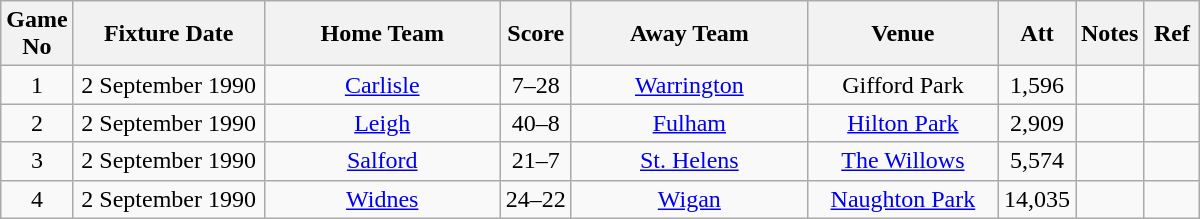<table class="wikitable" style="text-align:center;">
<tr>
<th width=20 abbr="No">Game No</th>
<th width=120 abbr="Date">Fixture Date</th>
<th width=150 abbr="Home Team">Home Team</th>
<th width=40 abbr="Score">Score</th>
<th width=150 abbr="Away Team">Away Team</th>
<th width=120 abbr="Venue">Venue</th>
<th width=30 abbr="Att">Att</th>
<th width=20 abbr="Notes">Notes</th>
<th width=30 abbr="Ref">Ref</th>
</tr>
<tr>
<td>1</td>
<td>2 September 1990</td>
<td><a href='#'>Carlisle</a></td>
<td>7–28</td>
<td><a href='#'>Warrington</a></td>
<td>Gifford Park</td>
<td>1,596</td>
<td></td>
<td></td>
</tr>
<tr>
<td>2</td>
<td>2 September 1990</td>
<td><a href='#'>Leigh</a></td>
<td>40–8</td>
<td><a href='#'>Fulham</a></td>
<td><a href='#'>Hilton Park</a></td>
<td>2,909</td>
<td></td>
<td></td>
</tr>
<tr>
<td>3</td>
<td>2 September 1990</td>
<td><a href='#'>Salford</a></td>
<td>21–7</td>
<td><a href='#'>St. Helens</a></td>
<td><a href='#'>The Willows</a></td>
<td>5,574</td>
<td></td>
<td></td>
</tr>
<tr>
<td>4</td>
<td>2 September 1990</td>
<td><a href='#'>Widnes</a></td>
<td>24–22</td>
<td><a href='#'>Wigan</a></td>
<td><a href='#'>Naughton Park</a></td>
<td>14,035</td>
<td></td>
<td></td>
</tr>
</table>
